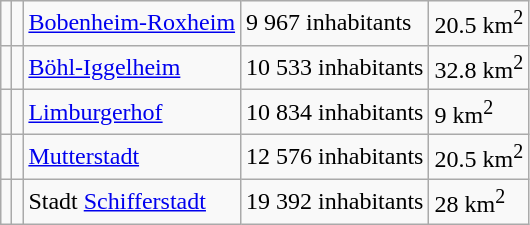<table class="wikitable">
<tr>
<td></td>
<td></td>
<td><a href='#'>Bobenheim-Roxheim</a></td>
<td>9 967 inhabitants</td>
<td>20.5 km<sup>2</sup></td>
</tr>
<tr>
<td></td>
<td></td>
<td><a href='#'>Böhl-Iggelheim</a></td>
<td>10 533 inhabitants</td>
<td>32.8 km<sup>2</sup></td>
</tr>
<tr>
<td></td>
<td></td>
<td><a href='#'>Limburgerhof</a></td>
<td>10 834 inhabitants</td>
<td>9 km<sup>2</sup></td>
</tr>
<tr>
<td></td>
<td></td>
<td><a href='#'>Mutterstadt</a></td>
<td>12 576 inhabitants</td>
<td>20.5 km<sup>2</sup></td>
</tr>
<tr>
<td></td>
<td></td>
<td>Stadt <a href='#'>Schifferstadt</a></td>
<td>19 392 inhabitants</td>
<td>28 km<sup>2</sup></td>
</tr>
</table>
